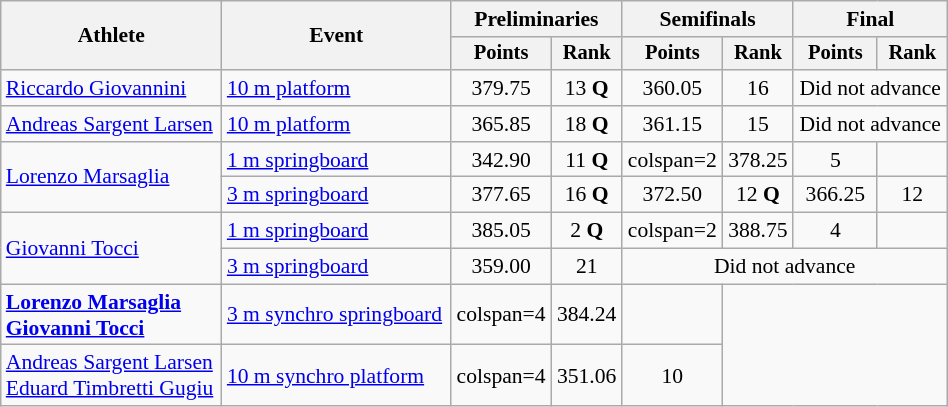<table class="wikitable" style="text-align:center; font-size:90%; width:50%;">
<tr>
<th rowspan=2>Athlete</th>
<th rowspan=2>Event</th>
<th colspan=2>Preliminaries</th>
<th colspan=2>Semifinals</th>
<th colspan=2>Final</th>
</tr>
<tr style="font-size:95%">
<th>Points</th>
<th>Rank</th>
<th>Points</th>
<th>Rank</th>
<th>Points</th>
<th>Rank</th>
</tr>
<tr>
<td align=left><a href='#'>Riccardo Giovannini</a></td>
<td align=left><a href='#'>10 m platform</a></td>
<td>379.75</td>
<td>13 <strong>Q</strong></td>
<td>360.05</td>
<td>16</td>
<td colspan=2>Did not advance</td>
</tr>
<tr>
<td align=left><a href='#'>Andreas Sargent Larsen</a></td>
<td align=left><a href='#'>10 m platform</a></td>
<td>365.85</td>
<td>18 <strong>Q</strong></td>
<td>361.15</td>
<td>15</td>
<td colspan=2>Did not advance</td>
</tr>
<tr>
<td align=left rowspan=2><a href='#'>Lorenzo Marsaglia</a></td>
<td align=left><a href='#'>1 m springboard</a></td>
<td>342.90</td>
<td>11 <strong>Q</strong></td>
<td>colspan=2 </td>
<td>378.25</td>
<td>5</td>
</tr>
<tr>
<td align=left><a href='#'>3 m springboard</a></td>
<td>377.65</td>
<td>16 <strong>Q</strong></td>
<td>372.50</td>
<td>12 <strong>Q</strong></td>
<td>366.25</td>
<td>12</td>
</tr>
<tr>
<td align=left rowspan=2><a href='#'>Giovanni Tocci</a></td>
<td align=left><a href='#'>1 m springboard</a></td>
<td>385.05</td>
<td>2 <strong>Q</strong></td>
<td>colspan=2 </td>
<td>388.75</td>
<td>4</td>
</tr>
<tr>
<td align=left><a href='#'>3 m springboard</a></td>
<td>359.00</td>
<td>21</td>
<td colspan=4>Did not advance</td>
</tr>
<tr>
<td align=left><strong><a href='#'>Lorenzo Marsaglia</a><br> <a href='#'>Giovanni Tocci</a></strong></td>
<td align=left><a href='#'>3 m synchro springboard</a></td>
<td>colspan=4 </td>
<td>384.24</td>
<td></td>
</tr>
<tr>
<td align=left><a href='#'>Andreas Sargent Larsen</a><br> <a href='#'>Eduard Timbretti Gugiu</a></td>
<td align=left><a href='#'>10 m synchro platform</a></td>
<td>colspan=4 </td>
<td>351.06</td>
<td>10</td>
</tr>
</table>
